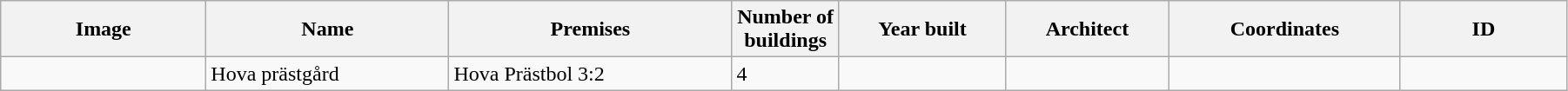<table class="wikitable" width="95%">
<tr>
<th width="150">Image</th>
<th>Name</th>
<th>Premises</th>
<th width="75">Number of<br>buildings</th>
<th width="120">Year built</th>
<th>Architect</th>
<th width="170">Coordinates</th>
<th width="120">ID</th>
</tr>
<tr>
<td></td>
<td>Hova prästgård</td>
<td>Hova Prästbol 3:2</td>
<td>4</td>
<td></td>
<td></td>
<td></td>
<td></td>
</tr>
</table>
